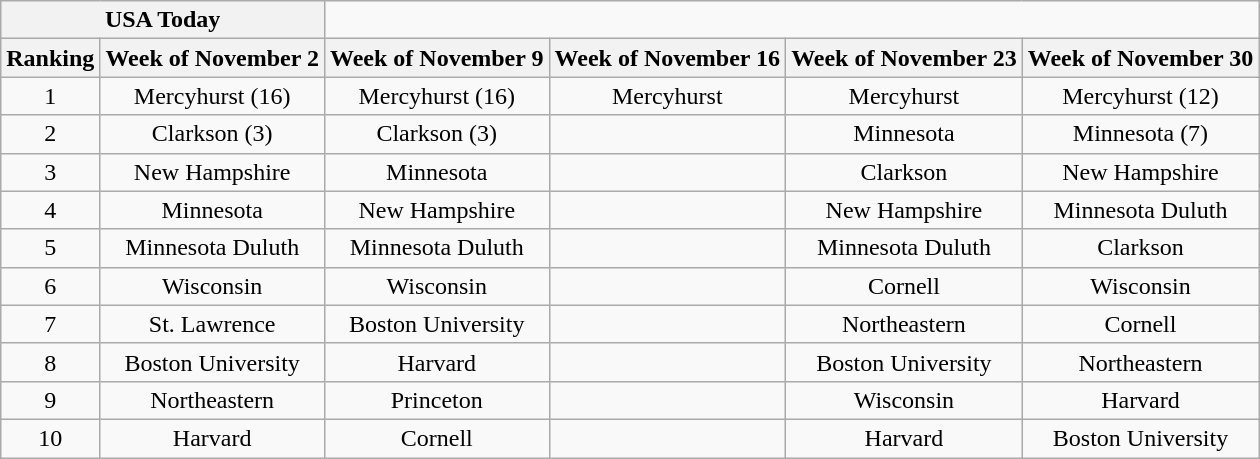<table class="wikitable" style="text-align:center;">
<tr>
<th colspan=2><strong>USA Today</strong></th>
</tr>
<tr>
<th>Ranking</th>
<th>Week of November 2</th>
<th>Week of November 9</th>
<th>Week of November 16</th>
<th>Week of November 23</th>
<th>Week of November 30</th>
</tr>
<tr>
<td>1</td>
<td>Mercyhurst (16)</td>
<td>Mercyhurst (16)</td>
<td>Mercyhurst</td>
<td>Mercyhurst</td>
<td>Mercyhurst (12)</td>
</tr>
<tr>
<td>2</td>
<td>Clarkson (3)</td>
<td>Clarkson (3)</td>
<td></td>
<td>Minnesota</td>
<td>Minnesota (7)</td>
</tr>
<tr>
<td>3</td>
<td>New Hampshire</td>
<td>Minnesota</td>
<td></td>
<td>Clarkson</td>
<td>New Hampshire</td>
</tr>
<tr>
<td>4</td>
<td>Minnesota</td>
<td>New Hampshire</td>
<td></td>
<td>New Hampshire</td>
<td>Minnesota Duluth</td>
</tr>
<tr>
<td>5</td>
<td>Minnesota Duluth</td>
<td>Minnesota Duluth</td>
<td></td>
<td>Minnesota Duluth</td>
<td>Clarkson</td>
</tr>
<tr>
<td>6</td>
<td>Wisconsin</td>
<td>Wisconsin</td>
<td></td>
<td>Cornell</td>
<td>Wisconsin</td>
</tr>
<tr>
<td>7</td>
<td>St. Lawrence</td>
<td>Boston University</td>
<td></td>
<td>Northeastern</td>
<td>Cornell</td>
</tr>
<tr>
<td>8</td>
<td>Boston University</td>
<td>Harvard</td>
<td></td>
<td>Boston University</td>
<td>Northeastern</td>
</tr>
<tr>
<td>9</td>
<td>Northeastern</td>
<td>Princeton</td>
<td></td>
<td>Wisconsin</td>
<td>Harvard</td>
</tr>
<tr>
<td>10</td>
<td>Harvard</td>
<td>Cornell</td>
<td></td>
<td>Harvard</td>
<td>Boston University</td>
</tr>
</table>
